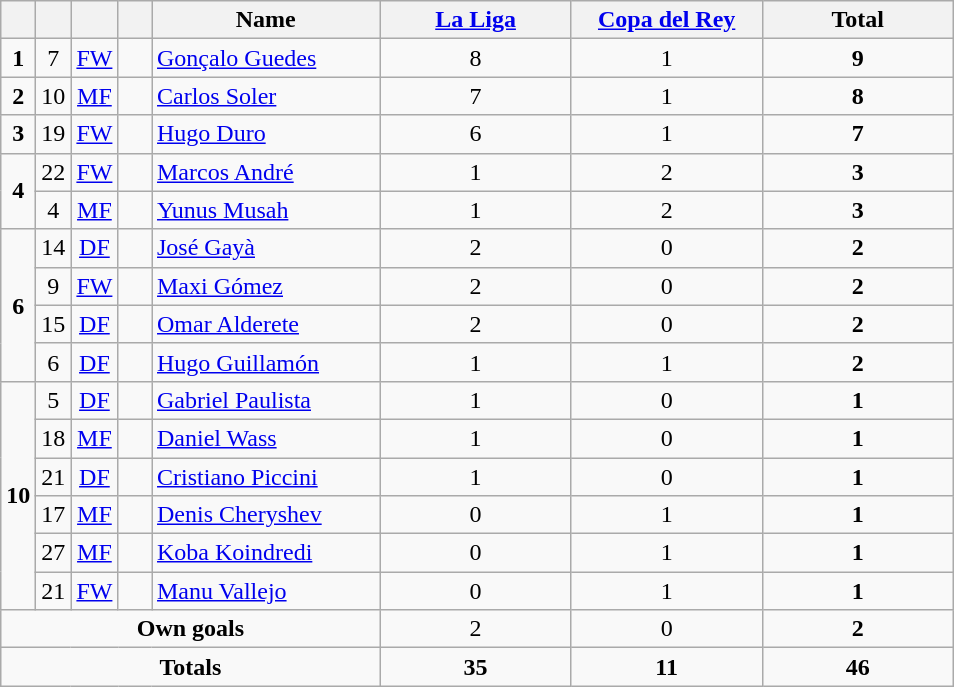<table class="wikitable" style="text-align:center">
<tr>
<th width=15></th>
<th width=15></th>
<th width=15></th>
<th width=15></th>
<th width=145>Name</th>
<th width=120><a href='#'>La Liga</a></th>
<th width=120><a href='#'>Copa del Rey</a></th>
<th width=120>Total</th>
</tr>
<tr>
<td rowspan=1><strong>1</strong></td>
<td>7</td>
<td><a href='#'>FW</a></td>
<td></td>
<td align=left><a href='#'>Gonçalo Guedes</a></td>
<td>8</td>
<td>1</td>
<td><strong>9</strong></td>
</tr>
<tr>
<td><strong>2</strong></td>
<td>10</td>
<td><a href='#'>MF</a></td>
<td></td>
<td align=left><a href='#'>Carlos Soler</a></td>
<td>7</td>
<td>1</td>
<td><strong>8</strong></td>
</tr>
<tr>
<td rowspan=1><strong>3</strong></td>
<td>19</td>
<td><a href='#'>FW</a></td>
<td></td>
<td align=left><a href='#'>Hugo Duro</a></td>
<td>6</td>
<td>1</td>
<td><strong>7</strong></td>
</tr>
<tr>
<td rowspan=2><strong>4</strong></td>
<td>22</td>
<td><a href='#'>FW</a></td>
<td></td>
<td align=left><a href='#'>Marcos André</a></td>
<td>1</td>
<td>2</td>
<td><strong>3</strong></td>
</tr>
<tr>
<td>4</td>
<td><a href='#'>MF</a></td>
<td></td>
<td align=left><a href='#'>Yunus Musah</a></td>
<td>1</td>
<td>2</td>
<td><strong>3</strong></td>
</tr>
<tr>
<td rowspan=4><strong>6</strong></td>
<td>14</td>
<td><a href='#'>DF</a></td>
<td></td>
<td align=left><a href='#'>José Gayà</a></td>
<td>2</td>
<td>0</td>
<td><strong>2</strong></td>
</tr>
<tr>
<td>9</td>
<td><a href='#'>FW</a></td>
<td></td>
<td align=left><a href='#'>Maxi Gómez</a></td>
<td>2</td>
<td>0</td>
<td><strong>2</strong></td>
</tr>
<tr>
<td>15</td>
<td><a href='#'>DF</a></td>
<td></td>
<td align=left><a href='#'>Omar Alderete</a></td>
<td>2</td>
<td>0</td>
<td><strong>2</strong></td>
</tr>
<tr>
<td>6</td>
<td><a href='#'>DF</a></td>
<td></td>
<td align=left><a href='#'>Hugo Guillamón</a></td>
<td>1</td>
<td>1</td>
<td><strong>2</strong></td>
</tr>
<tr>
<td rowspan=6><strong>10</strong></td>
<td>5</td>
<td><a href='#'>DF</a></td>
<td></td>
<td align=left><a href='#'>Gabriel Paulista</a></td>
<td>1</td>
<td>0</td>
<td><strong>1</strong></td>
</tr>
<tr>
<td>18</td>
<td><a href='#'>MF</a></td>
<td></td>
<td align=left><a href='#'>Daniel Wass</a></td>
<td>1</td>
<td>0</td>
<td><strong>1</strong></td>
</tr>
<tr>
<td>21</td>
<td><a href='#'>DF</a></td>
<td></td>
<td align=left><a href='#'>Cristiano Piccini</a></td>
<td>1</td>
<td>0</td>
<td><strong>1</strong></td>
</tr>
<tr>
<td>17</td>
<td><a href='#'>MF</a></td>
<td></td>
<td align=left><a href='#'>Denis Cheryshev</a></td>
<td>0</td>
<td>1</td>
<td><strong>1</strong></td>
</tr>
<tr>
<td>27</td>
<td><a href='#'>MF</a></td>
<td></td>
<td align=left><a href='#'>Koba Koindredi</a></td>
<td>0</td>
<td>1</td>
<td><strong>1</strong></td>
</tr>
<tr>
<td>21</td>
<td><a href='#'>FW</a></td>
<td></td>
<td align=left><a href='#'>Manu Vallejo</a></td>
<td>0</td>
<td>1</td>
<td><strong>1</strong></td>
</tr>
<tr>
<td colspan=5><strong>Own goals</strong></td>
<td>2</td>
<td>0</td>
<td><strong>2</strong></td>
</tr>
<tr>
<td colspan=5><strong>Totals</strong></td>
<td><strong>35</strong></td>
<td><strong>11</strong></td>
<td><strong>46</strong></td>
</tr>
</table>
